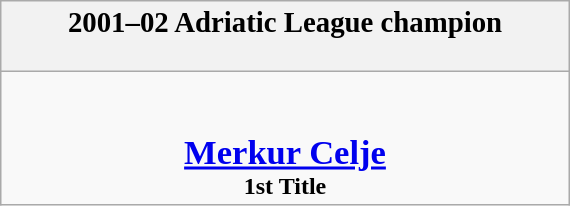<table class="wikitable" style="margin: 0 auto; width: 30%;">
<tr>
<th><big>2001–02 Adriatic League champion</big><br><br></th>
</tr>
<tr>
<td align=center><br><br><big><big><strong><a href='#'>Merkur Celje</a></strong><br></big></big><strong>1st Title</strong></td>
</tr>
</table>
